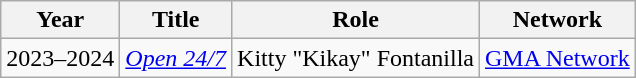<table class="wikitable">
<tr>
<th>Year</th>
<th>Title</th>
<th>Role</th>
<th>Network</th>
</tr>
<tr>
<td>2023–2024</td>
<td><em><a href='#'>Open 24/7</a></em></td>
<td>Kitty "Kikay" Fontanilla</td>
<td><a href='#'>GMA Network</a></td>
</tr>
</table>
